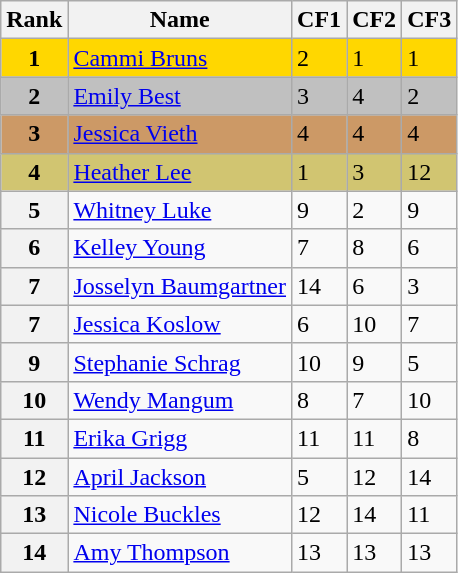<table class="wikitable sortable">
<tr>
<th>Rank</th>
<th>Name</th>
<th>CF1</th>
<th>CF2</th>
<th>CF3</th>
</tr>
<tr bgcolor="gold">
<td align="center"><strong>1</strong></td>
<td><a href='#'>Cammi Bruns</a></td>
<td>2</td>
<td>1</td>
<td>1</td>
</tr>
<tr bgcolor="silver">
<td align="center"><strong>2</strong></td>
<td><a href='#'>Emily Best</a></td>
<td>3</td>
<td>4</td>
<td>2</td>
</tr>
<tr bgcolor="cc9966">
<td align="center"><strong>3</strong></td>
<td><a href='#'>Jessica Vieth</a></td>
<td>4</td>
<td>4</td>
<td>4</td>
</tr>
<tr bgcolor="#d1c571">
<td align="center"><strong>4</strong></td>
<td><a href='#'>Heather Lee</a></td>
<td>1</td>
<td>3</td>
<td>12</td>
</tr>
<tr>
<th>5</th>
<td><a href='#'>Whitney Luke</a></td>
<td>9</td>
<td>2</td>
<td>9</td>
</tr>
<tr>
<th>6</th>
<td><a href='#'>Kelley Young</a></td>
<td>7</td>
<td>8</td>
<td>6</td>
</tr>
<tr>
<th>7</th>
<td><a href='#'>Josselyn Baumgartner</a></td>
<td>14</td>
<td>6</td>
<td>3</td>
</tr>
<tr>
<th>7</th>
<td><a href='#'>Jessica Koslow</a></td>
<td>6</td>
<td>10</td>
<td>7</td>
</tr>
<tr>
<th>9</th>
<td><a href='#'>Stephanie Schrag</a></td>
<td>10</td>
<td>9</td>
<td>5</td>
</tr>
<tr>
<th>10</th>
<td><a href='#'>Wendy Mangum</a></td>
<td>8</td>
<td>7</td>
<td>10</td>
</tr>
<tr>
<th>11</th>
<td><a href='#'>Erika Grigg</a></td>
<td>11</td>
<td>11</td>
<td>8</td>
</tr>
<tr>
<th>12</th>
<td><a href='#'>April Jackson</a></td>
<td>5</td>
<td>12</td>
<td>14</td>
</tr>
<tr>
<th>13</th>
<td><a href='#'>Nicole Buckles</a></td>
<td>12</td>
<td>14</td>
<td>11</td>
</tr>
<tr>
<th>14</th>
<td><a href='#'>Amy Thompson</a></td>
<td>13</td>
<td>13</td>
<td>13</td>
</tr>
</table>
